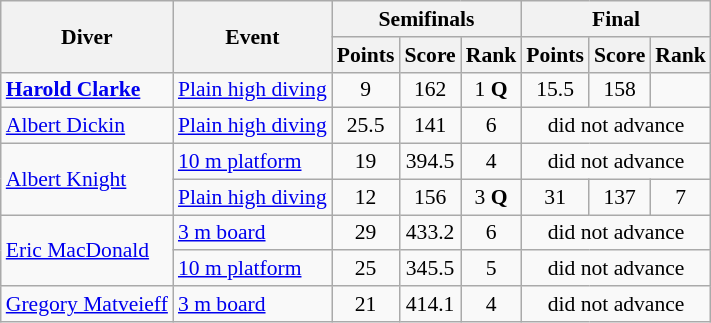<table class=wikitable style="font-size:90%">
<tr>
<th rowspan=2>Diver</th>
<th rowspan=2>Event</th>
<th colspan=3>Semifinals</th>
<th colspan=3>Final</th>
</tr>
<tr>
<th>Points</th>
<th>Score</th>
<th>Rank</th>
<th>Points</th>
<th>Score</th>
<th>Rank</th>
</tr>
<tr>
<td><strong><a href='#'>Harold Clarke</a></strong></td>
<td><a href='#'>Plain high diving</a></td>
<td align=center>9</td>
<td align=center>162</td>
<td align=center>1 <strong>Q</strong></td>
<td align=center>15.5</td>
<td align=center>158</td>
<td align=center></td>
</tr>
<tr>
<td><a href='#'>Albert Dickin</a></td>
<td><a href='#'>Plain high diving</a></td>
<td align=center>25.5</td>
<td align=center>141</td>
<td align=center>6</td>
<td align=center colspan=3>did not advance</td>
</tr>
<tr>
<td rowspan=2><a href='#'>Albert Knight</a></td>
<td><a href='#'>10 m platform</a></td>
<td align=center>19</td>
<td align=center>394.5</td>
<td align=center>4</td>
<td align=center colspan=3>did not advance</td>
</tr>
<tr>
<td><a href='#'>Plain high diving</a></td>
<td align=center>12</td>
<td align=center>156</td>
<td align=center>3 <strong>Q</strong></td>
<td align=center>31</td>
<td align=center>137</td>
<td align=center>7</td>
</tr>
<tr>
<td rowspan=2><a href='#'>Eric MacDonald</a></td>
<td><a href='#'>3 m board</a></td>
<td align=center>29</td>
<td align=center>433.2</td>
<td align=center>6</td>
<td align=center colspan=3>did not advance</td>
</tr>
<tr>
<td><a href='#'>10 m platform</a></td>
<td align=center>25</td>
<td align=center>345.5</td>
<td align=center>5</td>
<td align=center colspan=3>did not advance</td>
</tr>
<tr>
<td><a href='#'>Gregory Matveieff</a></td>
<td><a href='#'>3 m board</a></td>
<td align=center>21</td>
<td align=center>414.1</td>
<td align=center>4</td>
<td align=center colspan=3>did not advance</td>
</tr>
</table>
